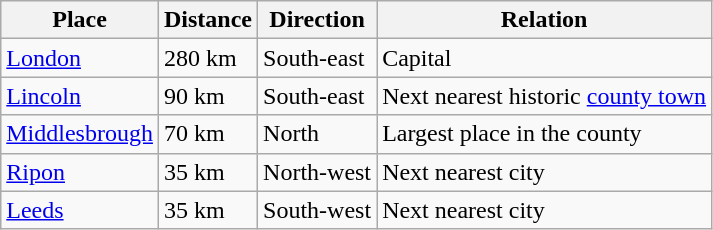<table class="wikitable mw-collapsible">
<tr>
<th>Place</th>
<th>Distance</th>
<th>Direction</th>
<th>Relation</th>
</tr>
<tr>
<td><a href='#'>London</a></td>
<td>280 km</td>
<td>South-east</td>
<td>Capital</td>
</tr>
<tr>
<td><a href='#'>Lincoln</a></td>
<td>90 km</td>
<td>South-east</td>
<td>Next nearest historic <a href='#'>county town</a></td>
</tr>
<tr>
<td><a href='#'>Middlesbrough</a></td>
<td>70 km</td>
<td>North</td>
<td>Largest place in the county</td>
</tr>
<tr>
<td><a href='#'>Ripon</a></td>
<td>35 km</td>
<td>North-west</td>
<td>Next nearest city</td>
</tr>
<tr>
<td><a href='#'>Leeds</a></td>
<td>35 km</td>
<td>South-west</td>
<td>Next nearest city</td>
</tr>
</table>
